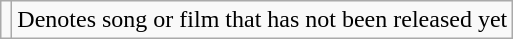<table class="wikitable">
<tr>
<td></td>
<td>Denotes song or film that has not been released yet</td>
</tr>
</table>
